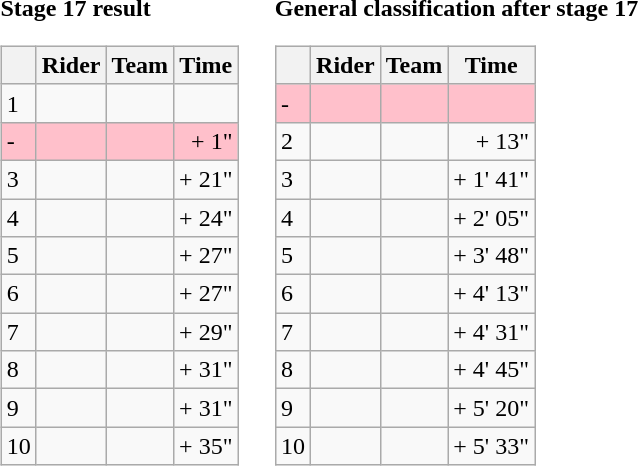<table>
<tr>
<td><strong>Stage 17 result</strong><br><table class="wikitable">
<tr>
<th></th>
<th>Rider</th>
<th>Team</th>
<th>Time</th>
</tr>
<tr>
<td>1</td>
<td> </td>
<td></td>
<td align="right"></td>
</tr>
<tr bgcolor=pink>
<td>-</td>
<td></td>
<td></td>
<td align="right">+ 1"</td>
</tr>
<tr>
<td>3</td>
<td></td>
<td></td>
<td align="right">+ 21"</td>
</tr>
<tr>
<td>4</td>
<td></td>
<td></td>
<td align="right">+ 24"</td>
</tr>
<tr>
<td>5</td>
<td></td>
<td></td>
<td align="right">+ 27"</td>
</tr>
<tr>
<td>6</td>
<td></td>
<td></td>
<td align="right">+ 27"</td>
</tr>
<tr>
<td>7</td>
<td></td>
<td></td>
<td align="right">+ 29"</td>
</tr>
<tr>
<td>8</td>
<td></td>
<td></td>
<td align="right">+ 31"</td>
</tr>
<tr>
<td>9</td>
<td></td>
<td></td>
<td align="right">+ 31"</td>
</tr>
<tr>
<td>10</td>
<td></td>
<td></td>
<td align="right">+ 35"</td>
</tr>
</table>
</td>
<td></td>
<td><strong>General classification after stage 17</strong><br><table class="wikitable">
<tr>
<th></th>
<th>Rider</th>
<th>Team</th>
<th>Time</th>
</tr>
<tr bgcolor=pink>
<td>-</td>
<td></td>
<td></td>
<td align="right"></td>
</tr>
<tr>
<td>2</td>
<td> </td>
<td></td>
<td align="right">+ 13"</td>
</tr>
<tr>
<td>3</td>
<td></td>
<td></td>
<td align="right">+ 1' 41"</td>
</tr>
<tr>
<td>4</td>
<td> </td>
<td></td>
<td align="right">+ 2' 05"</td>
</tr>
<tr>
<td>5</td>
<td></td>
<td></td>
<td align="right">+ 3' 48"</td>
</tr>
<tr>
<td>6</td>
<td></td>
<td></td>
<td align="right">+ 4' 13"</td>
</tr>
<tr>
<td>7</td>
<td></td>
<td></td>
<td align="right">+ 4' 31"</td>
</tr>
<tr>
<td>8</td>
<td></td>
<td></td>
<td align="right">+ 4' 45"</td>
</tr>
<tr>
<td>9</td>
<td></td>
<td></td>
<td align="right">+ 5' 20"</td>
</tr>
<tr>
<td>10</td>
<td></td>
<td></td>
<td align="right">+ 5' 33"</td>
</tr>
</table>
</td>
</tr>
</table>
